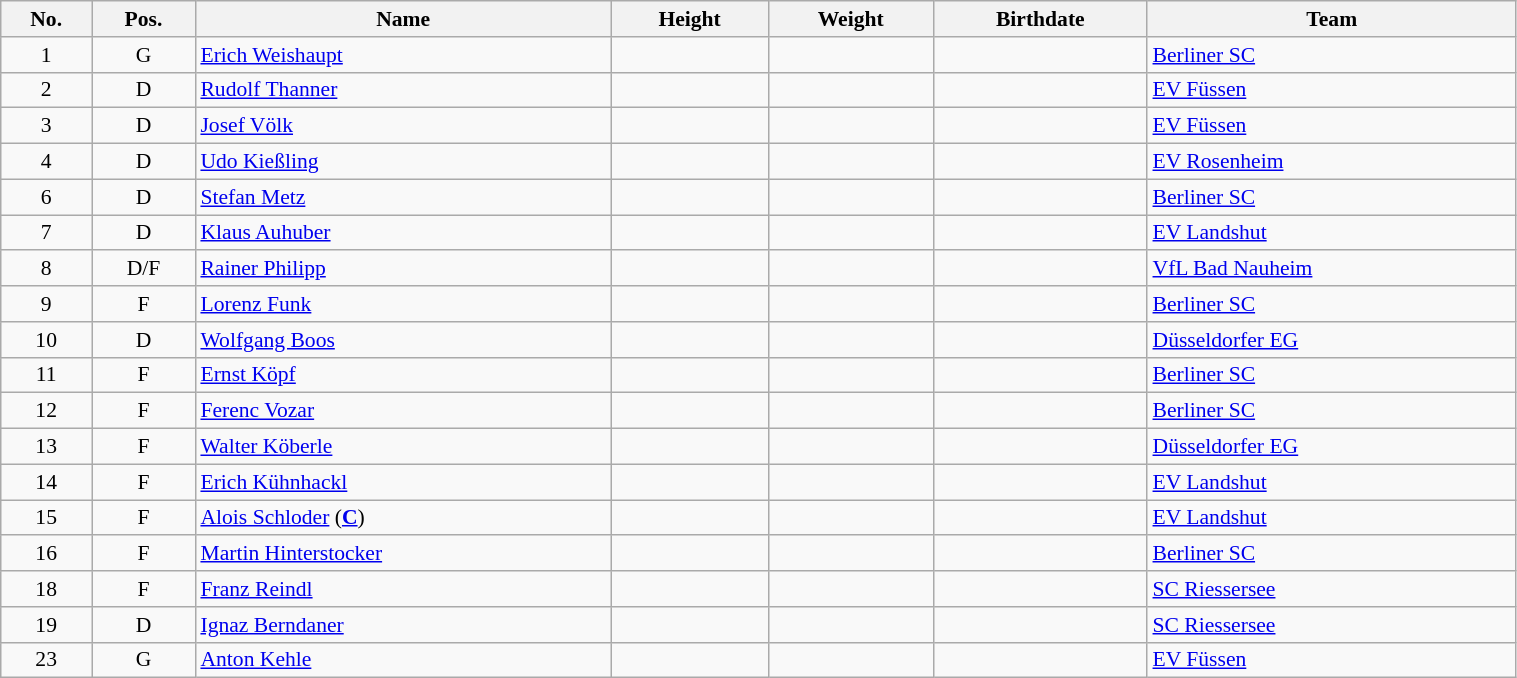<table class="wikitable sortable" width="80%" style="font-size: 90%; text-align: center;">
<tr>
<th>No.</th>
<th>Pos.</th>
<th>Name</th>
<th>Height</th>
<th>Weight</th>
<th>Birthdate</th>
<th>Team</th>
</tr>
<tr>
<td>1</td>
<td>G</td>
<td style="text-align:left;"><a href='#'>Erich Weishaupt</a></td>
<td></td>
<td></td>
<td style="text-align:right;"></td>
<td style="text-align:left;"> <a href='#'>Berliner SC</a></td>
</tr>
<tr>
<td>2</td>
<td>D</td>
<td style="text-align:left;"><a href='#'>Rudolf Thanner</a></td>
<td></td>
<td></td>
<td style="text-align:right;"></td>
<td style="text-align:left;"> <a href='#'>EV Füssen</a></td>
</tr>
<tr>
<td>3</td>
<td>D</td>
<td style="text-align:left;"><a href='#'>Josef Völk</a></td>
<td></td>
<td></td>
<td style="text-align:right;"></td>
<td style="text-align:left;"> <a href='#'>EV Füssen</a></td>
</tr>
<tr>
<td>4</td>
<td>D</td>
<td style="text-align:left;"><a href='#'>Udo Kießling</a></td>
<td></td>
<td></td>
<td style="text-align:right;"></td>
<td style="text-align:left;"> <a href='#'>EV Rosenheim</a></td>
</tr>
<tr>
<td>6</td>
<td>D</td>
<td style="text-align:left;"><a href='#'>Stefan Metz</a></td>
<td></td>
<td></td>
<td style="text-align:right;"></td>
<td style="text-align:left;"> <a href='#'>Berliner SC</a></td>
</tr>
<tr>
<td>7</td>
<td>D</td>
<td style="text-align:left;"><a href='#'>Klaus Auhuber</a></td>
<td></td>
<td></td>
<td style="text-align:right;"></td>
<td style="text-align:left;"> <a href='#'>EV Landshut</a></td>
</tr>
<tr>
<td>8</td>
<td>D/F</td>
<td style="text-align:left;"><a href='#'>Rainer Philipp</a></td>
<td></td>
<td></td>
<td style="text-align:right;"></td>
<td style="text-align:left;"> <a href='#'>VfL Bad Nauheim</a></td>
</tr>
<tr>
<td>9</td>
<td>F</td>
<td style="text-align:left;"><a href='#'>Lorenz Funk</a></td>
<td></td>
<td></td>
<td style="text-align:right;"></td>
<td style="text-align:left;"> <a href='#'>Berliner SC</a></td>
</tr>
<tr>
<td>10</td>
<td>D</td>
<td style="text-align:left;"><a href='#'>Wolfgang Boos</a></td>
<td></td>
<td></td>
<td style="text-align:right;"></td>
<td style="text-align:left;"> <a href='#'>Düsseldorfer EG</a></td>
</tr>
<tr>
<td>11</td>
<td>F</td>
<td style="text-align:left;"><a href='#'>Ernst Köpf</a></td>
<td></td>
<td></td>
<td style="text-align:right;"></td>
<td style="text-align:left;"> <a href='#'>Berliner SC</a></td>
</tr>
<tr>
<td>12</td>
<td>F</td>
<td style="text-align:left;"><a href='#'>Ferenc Vozar</a></td>
<td></td>
<td></td>
<td style="text-align:right;"></td>
<td style="text-align:left;"> <a href='#'>Berliner SC</a></td>
</tr>
<tr>
<td>13</td>
<td>F</td>
<td style="text-align:left;"><a href='#'>Walter Köberle</a></td>
<td></td>
<td></td>
<td style="text-align:right;"></td>
<td style="text-align:left;"> <a href='#'>Düsseldorfer EG</a></td>
</tr>
<tr>
<td>14</td>
<td>F</td>
<td style="text-align:left;"><a href='#'>Erich Kühnhackl</a></td>
<td></td>
<td></td>
<td style="text-align:right;"></td>
<td style="text-align:left;"> <a href='#'>EV Landshut</a></td>
</tr>
<tr>
<td>15</td>
<td>F</td>
<td style="text-align:left;"><a href='#'>Alois Schloder</a> (<strong><a href='#'>C</a></strong>)</td>
<td></td>
<td></td>
<td style="text-align:right;"></td>
<td style="text-align:left;"> <a href='#'>EV Landshut</a></td>
</tr>
<tr>
<td>16</td>
<td>F</td>
<td style="text-align:left;"><a href='#'>Martin Hinterstocker</a></td>
<td></td>
<td></td>
<td style="text-align:right;"></td>
<td style="text-align:left;"> <a href='#'>Berliner SC</a></td>
</tr>
<tr>
<td>18</td>
<td>F</td>
<td style="text-align:left;"><a href='#'>Franz Reindl</a></td>
<td></td>
<td></td>
<td style="text-align:right;"></td>
<td style="text-align:left;"> <a href='#'>SC Riessersee</a></td>
</tr>
<tr>
<td>19</td>
<td>D</td>
<td style="text-align:left;"><a href='#'>Ignaz Berndaner</a></td>
<td></td>
<td></td>
<td style="text-align:right;"></td>
<td style="text-align:left;"> <a href='#'>SC Riessersee</a></td>
</tr>
<tr>
<td>23</td>
<td>G</td>
<td style="text-align:left;"><a href='#'>Anton Kehle</a></td>
<td></td>
<td></td>
<td style="text-align:right;"></td>
<td style="text-align:left;"> <a href='#'>EV Füssen</a></td>
</tr>
</table>
